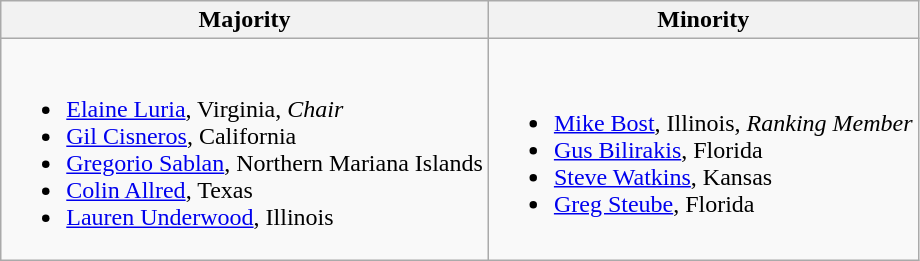<table class=wikitable>
<tr>
<th>Majority</th>
<th>Minority</th>
</tr>
<tr>
<td><br><ul><li><a href='#'>Elaine Luria</a>, Virginia, <em>Chair</em></li><li><a href='#'>Gil Cisneros</a>, California</li><li><span><a href='#'>Gregorio Sablan</a>, Northern Mariana Islands</span></li><li><a href='#'>Colin Allred</a>, Texas</li><li><a href='#'>Lauren Underwood</a>, Illinois</li></ul></td>
<td><br><ul><li><a href='#'>Mike Bost</a>, Illinois, <em>Ranking Member</em></li><li><a href='#'>Gus Bilirakis</a>, Florida</li><li><a href='#'>Steve Watkins</a>, Kansas</li><li><a href='#'>Greg Steube</a>, Florida</li></ul></td>
</tr>
</table>
